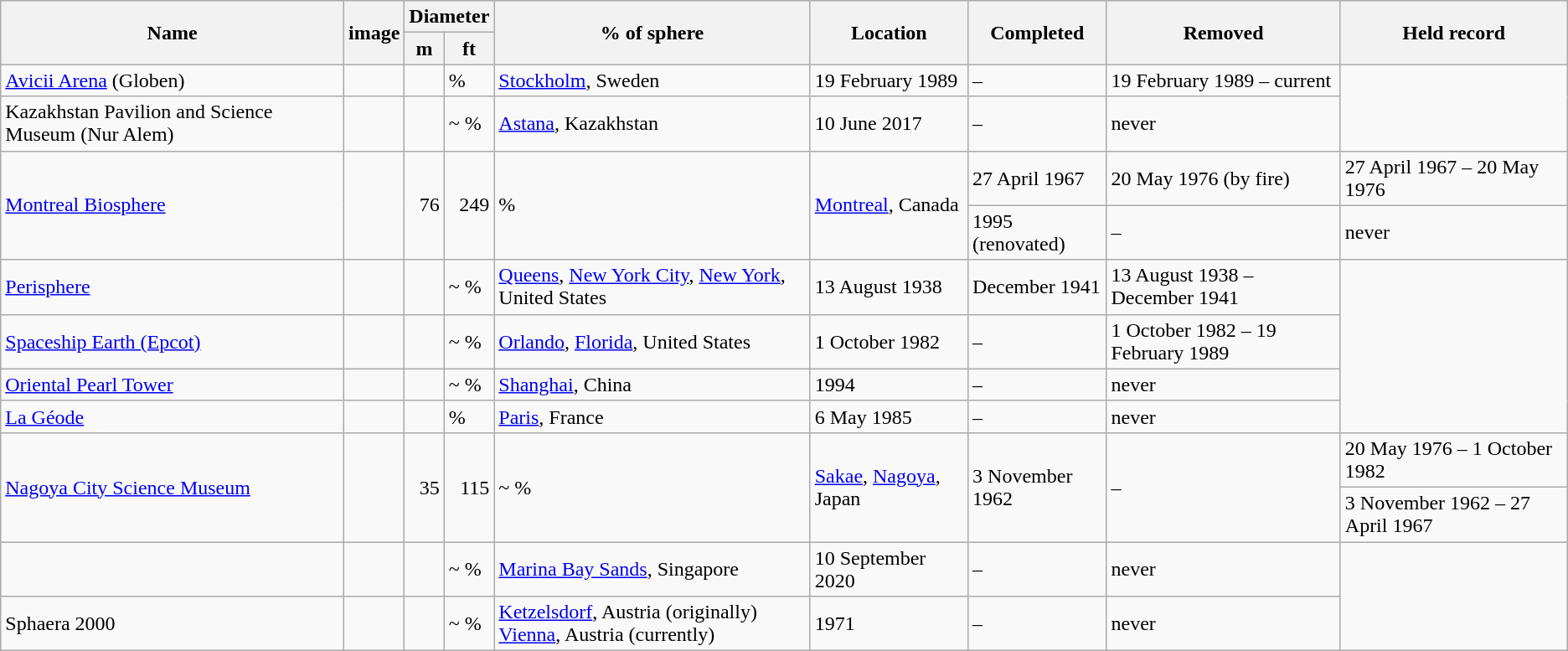<table class="wikitable sortable">
<tr>
<th rowspan=2>Name</th>
<th rowspan=2>image</th>
<th colspan=2 data-sort-type="number">Diameter</th>
<th rowspan=2>% of sphere</th>
<th rowspan=2>Location</th>
<th rowspan=2>Completed</th>
<th rowspan=2>Removed</th>
<th rowspan=2>Held record</th>
</tr>
<tr>
<th width="2%">m</th>
<th width="2%">ft</th>
</tr>
<tr>
<td><a href='#'>Avicii Arena</a> (Globen)</td>
<td></td>
<td></td>
<td> % </td>
<td><a href='#'>Stockholm</a>, Sweden</td>
<td data-sort-value="1989-02-19">19 February 1989</td>
<td>–</td>
<td data-sort-value="1989-02-19">19 February 1989 – current</td>
</tr>
<tr>
<td>Kazakhstan Pavilion and Science Museum (Nur Alem)</td>
<td></td>
<td></td>
<td>~ % </td>
<td><a href='#'>Astana</a>, Kazakhstan</td>
<td data-sort-value="2017-06-10">10 June 2017</td>
<td>–</td>
<td data-sort-value="0000-00-00">never</td>
</tr>
<tr>
<td rowspan=2><a href='#'>Montreal Biosphere</a></td>
<td rowspan=2></td>
<td rowspan=2 style="text-align:right" data-sort-value="7001760000000000000">76</td>
<td rowspan=2 style="text-align:right" data-sort-value="7001758952000000000">249</td>
<td rowspan=2> % </td>
<td rowspan=2><a href='#'>Montreal</a>, Canada</td>
<td data-sort-value="1967-04-27">27 April 1967</td>
<td data-sort-value="1976-05-20">20 May 1976 (by fire)</td>
<td data-sort-value="1967-04-27">27 April 1967 – 20 May 1976</td>
</tr>
<tr>
<td data-sort-value="1995-00-00">1995 (renovated)</td>
<td>–</td>
<td data-sort-value="0000-00-00">never</td>
</tr>
<tr>
<td><a href='#'>Perisphere</a></td>
<td></td>
<td></td>
<td>~ % </td>
<td><a href='#'>Queens</a>, <a href='#'>New York City</a>, <a href='#'>New York</a>, United States</td>
<td data-sort-value="1938-08-13">13 August 1938</td>
<td data-sort-value="1941-12-00">December 1941</td>
<td data-sort-value="1938-08-13">13 August 1938 – December 1941</td>
</tr>
<tr>
<td><a href='#'>Spaceship Earth (Epcot)</a></td>
<td></td>
<td></td>
<td>~ % </td>
<td><a href='#'>Orlando</a>, <a href='#'>Florida</a>, United States</td>
<td data-sort-value="1982-10-01">1 October 1982</td>
<td>–</td>
<td data-sort-value="1982-10-01">1 October 1982 – 19 February 1989</td>
</tr>
<tr>
<td><a href='#'>Oriental Pearl Tower</a></td>
<td></td>
<td></td>
<td>~ % </td>
<td><a href='#'>Shanghai</a>, China</td>
<td data-sort-value="1994-00-00">1994</td>
<td>–</td>
<td data-sort-value="0000-00-00">never</td>
</tr>
<tr>
<td><a href='#'>La Géode</a></td>
<td></td>
<td></td>
<td> % </td>
<td><a href='#'>Paris</a>, France</td>
<td data-sort-value="1985-05-06">6 May 1985</td>
<td>–</td>
<td data-sort-value="0000-00-00">never</td>
</tr>
<tr>
<td rowspan=2><a href='#'>Nagoya City Science Museum</a></td>
<td rowspan=2></td>
<td rowspan=2 style="text-align:right" data-sort-value="7001350000000000000">35</td>
<td rowspan=2 style="text-align:right" data-sort-value="7001350520000000000">115</td>
<td rowspan=2>~ % </td>
<td rowspan=2><a href='#'>Sakae</a>, <a href='#'>Nagoya</a>, Japan</td>
<td rowspan=2 data-sort-value="1962-11-03">3 November 1962</td>
<td rowspan=2>–</td>
<td data-sort-value="1976-05-20">20 May 1976 – 1 October 1982</td>
</tr>
<tr>
<td data-sort-value="1962-11-03">3 November 1962 – 27 April 1967</td>
</tr>
<tr>
<td></td>
<td><br></td>
<td></td>
<td>~ % </td>
<td><a href='#'>Marina Bay Sands</a>, Singapore</td>
<td data-sort-value="2020-09-10">10 September 2020</td>
<td>–</td>
<td data-sort-value="0000-00-00">never</td>
</tr>
<tr>
<td>Sphaera 2000</td>
<td></td>
<td></td>
<td>~ % </td>
<td><a href='#'>Ketzelsdorf</a>, Austria (originally)<br><a href='#'>Vienna</a>, Austria (currently)</td>
<td data-sort-value="1971-00-00">1971</td>
<td>–</td>
<td data-sort-value="0000-00-00">never</td>
</tr>
</table>
